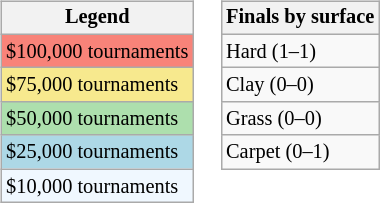<table>
<tr valign=top>
<td><br><table class=wikitable style="font-size:85%">
<tr>
<th>Legend</th>
</tr>
<tr style="background:#f88379;">
<td>$100,000 tournaments</td>
</tr>
<tr style="background:#f7e98e;">
<td>$75,000 tournaments</td>
</tr>
<tr style="background:#addfad;">
<td>$50,000 tournaments</td>
</tr>
<tr style="background:lightblue;">
<td>$25,000 tournaments</td>
</tr>
<tr style="background:#f0f8ff;">
<td>$10,000 tournaments</td>
</tr>
</table>
</td>
<td><br><table class=wikitable style="font-size:85%">
<tr>
<th>Finals by surface</th>
</tr>
<tr>
<td>Hard (1–1)</td>
</tr>
<tr>
<td>Clay (0–0)</td>
</tr>
<tr>
<td>Grass (0–0)</td>
</tr>
<tr>
<td>Carpet (0–1)</td>
</tr>
</table>
</td>
</tr>
</table>
